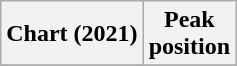<table class="wikitable plainrowheaders" style="text-align:center">
<tr>
<th scope="col">Chart (2021)</th>
<th scope="col">Peak<br>position</th>
</tr>
<tr>
</tr>
</table>
